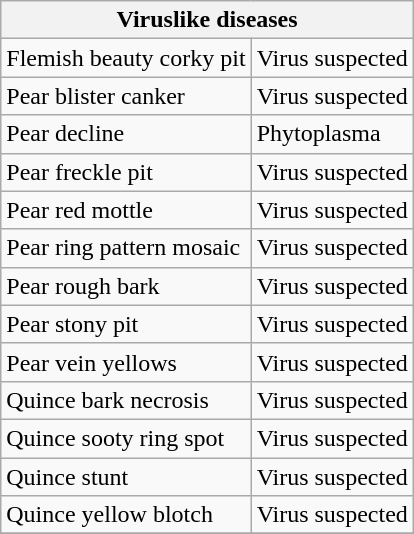<table class="wikitable" style="clear">
<tr>
<th colspan=2><strong>Viruslike diseases</strong><br></th>
</tr>
<tr>
<td>Flemish beauty corky pit</td>
<td>Virus suspected</td>
</tr>
<tr>
<td>Pear blister canker</td>
<td>Virus suspected</td>
</tr>
<tr>
<td>Pear decline</td>
<td>Phytoplasma</td>
</tr>
<tr>
<td>Pear freckle pit</td>
<td>Virus suspected</td>
</tr>
<tr>
<td>Pear red mottle</td>
<td>Virus suspected</td>
</tr>
<tr>
<td>Pear ring pattern mosaic</td>
<td>Virus suspected</td>
</tr>
<tr>
<td>Pear rough bark</td>
<td>Virus suspected</td>
</tr>
<tr>
<td>Pear stony pit</td>
<td>Virus suspected</td>
</tr>
<tr>
<td>Pear vein yellows</td>
<td>Virus suspected</td>
</tr>
<tr>
<td>Quince bark necrosis</td>
<td>Virus suspected</td>
</tr>
<tr>
<td>Quince sooty ring spot</td>
<td>Virus suspected</td>
</tr>
<tr>
<td>Quince stunt</td>
<td>Virus suspected</td>
</tr>
<tr>
<td>Quince yellow blotch</td>
<td>Virus suspected</td>
</tr>
<tr>
</tr>
</table>
